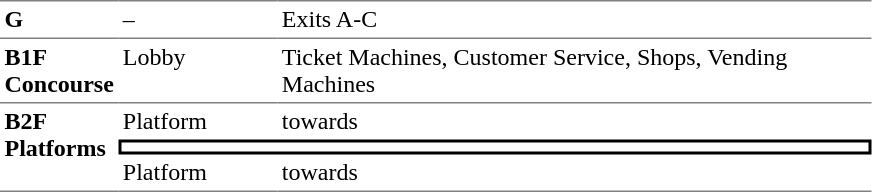<table table border=0 cellspacing=0 cellpadding=3>
<tr>
<td style="border-top:solid 1px gray;" width=50 valign=top><strong>G</strong></td>
<td style="border-top:solid 1px gray;" width=100 valign=top>–</td>
<td style="border-top:solid 1px gray;" width=390 valign=top>Exits A-C</td>
</tr>
<tr>
<td style="border-bottom:solid 1px gray; border-top:solid 1px gray;" valign=top width=50><strong>B1F<br>Concourse</strong></td>
<td style="border-bottom:solid 1px gray; border-top:solid 1px gray;" valign=top width=100>Lobby</td>
<td style="border-bottom:solid 1px gray; border-top:solid 1px gray;" valign=top width=390>Ticket Machines, Customer Service, Shops, Vending Machines</td>
</tr>
<tr>
<td style="border-bottom:solid 1px gray;" rowspan="3" valign=top><strong>B2F<br>Platforms</strong></td>
<td>Platform</td>
<td>  towards  </td>
</tr>
<tr>
<td style="border-right:solid 2px black;border-left:solid 2px black;border-top:solid 2px black;border-bottom:solid 2px black;text-align:center;" colspan=2></td>
</tr>
<tr>
<td style="border-bottom:solid 1px gray;">Platform</td>
<td style="border-bottom:solid 1px gray;">  towards   </td>
</tr>
</table>
